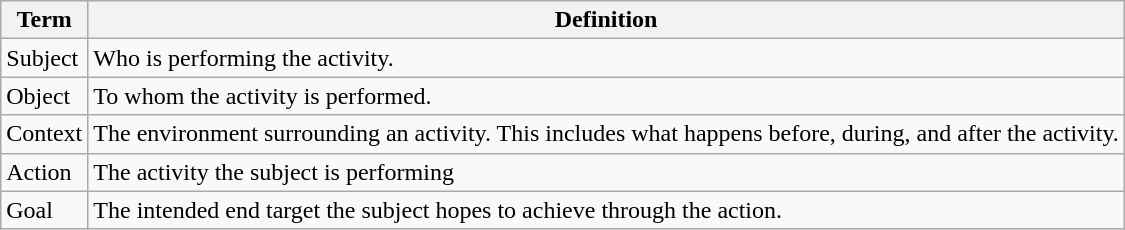<table class="wikitable">
<tr>
<th>Term</th>
<th>Definition</th>
</tr>
<tr>
<td>Subject</td>
<td>Who is performing the activity.</td>
</tr>
<tr>
<td>Object</td>
<td>To whom the activity is performed.</td>
</tr>
<tr>
<td>Context</td>
<td>The environment surrounding an activity. This includes what happens before, during, and after the activity.</td>
</tr>
<tr>
<td>Action</td>
<td>The activity the subject is performing</td>
</tr>
<tr>
<td>Goal</td>
<td>The intended end target the subject hopes to achieve through the action.</td>
</tr>
</table>
